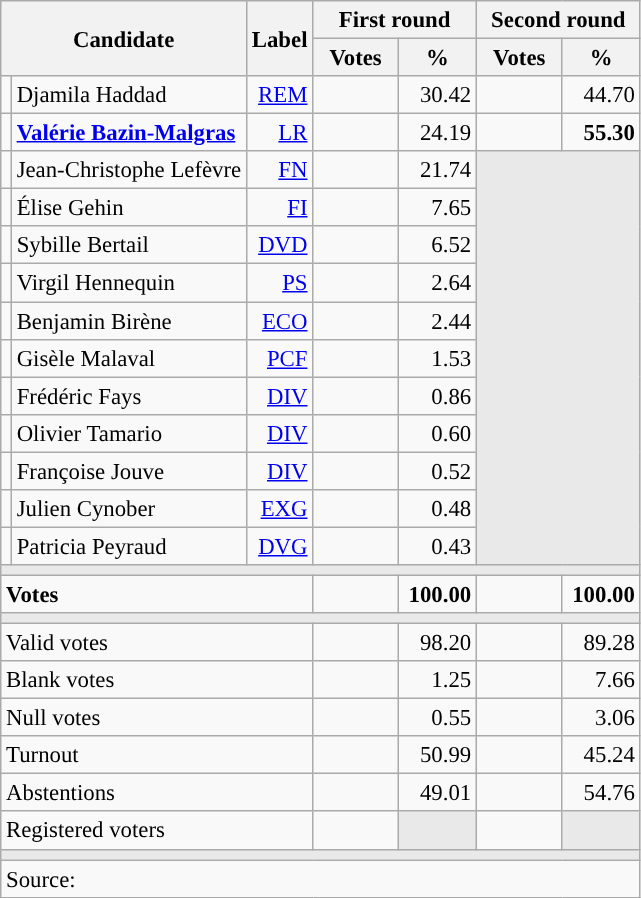<table class="wikitable" style="text-align:right;font-size:95%;">
<tr>
<th colspan="2" rowspan="2">Candidate</th>
<th rowspan="2">Label</th>
<th colspan="2">First round</th>
<th colspan="2">Second round</th>
</tr>
<tr>
<th style="width:50px;">Votes</th>
<th style="width:45px;">%</th>
<th style="width:50px;">Votes</th>
<th style="width:45px;">%</th>
</tr>
<tr>
<td style="color:inherit;background:"></td>
<td style="text-align:left;">Djamila Haddad</td>
<td><a href='#'>REM</a></td>
<td></td>
<td>30.42</td>
<td></td>
<td>44.70</td>
</tr>
<tr>
<td style="color:inherit;background:"></td>
<td style="text-align:left;"><strong><a href='#'>Valérie Bazin-Malgras</a></strong></td>
<td><a href='#'>LR</a></td>
<td></td>
<td>24.19</td>
<td><strong></strong></td>
<td><strong>55.30</strong></td>
</tr>
<tr>
<td style="color:inherit;background:"></td>
<td style="text-align:left;">Jean-Christophe Lefèvre</td>
<td><a href='#'>FN</a></td>
<td></td>
<td>21.74</td>
<td colspan="2" rowspan="11" style="background:#E9E9E9;"></td>
</tr>
<tr>
<td style="color:inherit;background:"></td>
<td style="text-align:left;">Élise Gehin</td>
<td><a href='#'>FI</a></td>
<td></td>
<td>7.65</td>
</tr>
<tr>
<td style="color:inherit;background:"></td>
<td style="text-align:left;">Sybille Bertail</td>
<td><a href='#'>DVD</a></td>
<td></td>
<td>6.52</td>
</tr>
<tr>
<td style="color:inherit;background:"></td>
<td style="text-align:left;">Virgil Hennequin</td>
<td><a href='#'>PS</a></td>
<td></td>
<td>2.64</td>
</tr>
<tr>
<td style="color:inherit;background:"></td>
<td style="text-align:left;">Benjamin Birène</td>
<td><a href='#'>ECO</a></td>
<td></td>
<td>2.44</td>
</tr>
<tr>
<td style="color:inherit;background:"></td>
<td style="text-align:left;">Gisèle Malaval</td>
<td><a href='#'>PCF</a></td>
<td></td>
<td>1.53</td>
</tr>
<tr>
<td style="color:inherit;background:"></td>
<td style="text-align:left;">Frédéric Fays</td>
<td><a href='#'>DIV</a></td>
<td></td>
<td>0.86</td>
</tr>
<tr>
<td style="color:inherit;background:"></td>
<td style="text-align:left;">Olivier Tamario</td>
<td><a href='#'>DIV</a></td>
<td></td>
<td>0.60</td>
</tr>
<tr>
<td style="color:inherit;background:"></td>
<td style="text-align:left;">Françoise Jouve</td>
<td><a href='#'>DIV</a></td>
<td></td>
<td>0.52</td>
</tr>
<tr>
<td style="color:inherit;background:"></td>
<td style="text-align:left;">Julien Cynober</td>
<td><a href='#'>EXG</a></td>
<td></td>
<td>0.48</td>
</tr>
<tr>
<td style="color:inherit;background:"></td>
<td style="text-align:left;">Patricia Peyraud</td>
<td><a href='#'>DVG</a></td>
<td></td>
<td>0.43</td>
</tr>
<tr>
<td colspan="7" style="background:#E9E9E9;"></td>
</tr>
<tr style="font-weight:bold;">
<td colspan="3" style="text-align:left;">Votes</td>
<td></td>
<td>100.00</td>
<td></td>
<td>100.00</td>
</tr>
<tr>
<td colspan="7" style="background:#E9E9E9;"></td>
</tr>
<tr>
<td colspan="3" style="text-align:left;">Valid votes</td>
<td></td>
<td>98.20</td>
<td></td>
<td>89.28</td>
</tr>
<tr>
<td colspan="3" style="text-align:left;">Blank votes</td>
<td></td>
<td>1.25</td>
<td></td>
<td>7.66</td>
</tr>
<tr>
<td colspan="3" style="text-align:left;">Null votes</td>
<td></td>
<td>0.55</td>
<td></td>
<td>3.06</td>
</tr>
<tr>
<td colspan="3" style="text-align:left;">Turnout</td>
<td></td>
<td>50.99</td>
<td></td>
<td>45.24</td>
</tr>
<tr>
<td colspan="3" style="text-align:left;">Abstentions</td>
<td></td>
<td>49.01</td>
<td></td>
<td>54.76</td>
</tr>
<tr>
<td colspan="3" style="text-align:left;">Registered voters</td>
<td></td>
<td style="background:#E9E9E9;"></td>
<td></td>
<td style="background:#E9E9E9;"></td>
</tr>
<tr>
<td colspan="7" style="background:#E9E9E9;"></td>
</tr>
<tr>
<td colspan="7" style="text-align:left;">Source: </td>
</tr>
</table>
